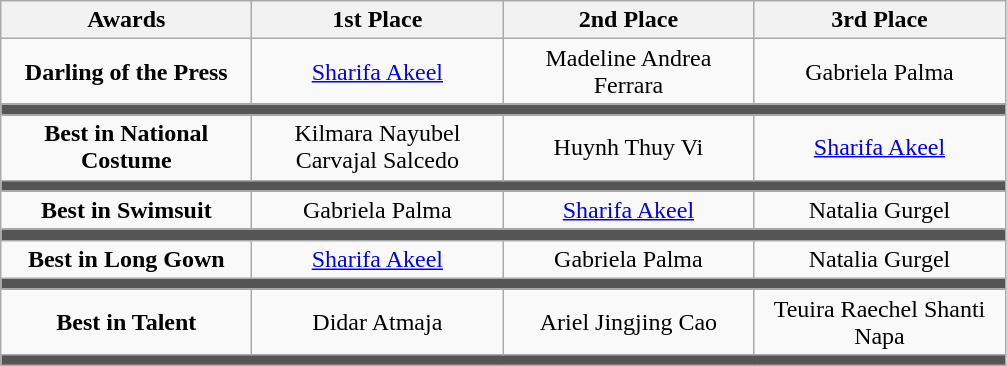<table class="wikitable sortable collapsible">
<tr>
<th width="160" sortable>Awards</th>
<th width="160">1st Place</th>
<th width="160">2nd Place</th>
<th width="160">3rd Place</th>
</tr>
<tr>
<td align="center"><strong>Darling of the Press</strong></td>
<td align="center"><a href='#'>Sharifa Akeel</a><br><strong></strong></td>
<td align="center">Madeline Andrea Ferrara<br><strong></strong></td>
<td align="center">Gabriela Palma<br><strong></strong></td>
</tr>
<tr bgcolor=#555>
<td colspan=5></td>
</tr>
<tr>
<td align="center"><strong>Best in National Costume</strong></td>
<td align="center">Kilmara Nayubel Carvajal Salcedo<br><strong></strong></td>
<td align="center">Huynh Thuy Vi<br><strong></strong></td>
<td align="center"><a href='#'>Sharifa Akeel</a><br><strong></strong></td>
</tr>
<tr bgcolor=#555>
<td colspan=5></td>
</tr>
<tr>
<td align="center"><strong>Best in Swimsuit</strong></td>
<td align="center">Gabriela Palma<br><strong></strong></td>
<td align="center"><a href='#'>Sharifa Akeel</a> <br><strong></strong></td>
<td align="center">Natalia Gurgel<br><strong></strong></td>
</tr>
<tr bgcolor=#555>
<td colspan=5></td>
</tr>
<tr>
<td align="center"><strong>Best in Long Gown</strong></td>
<td align="center"><a href='#'>Sharifa Akeel</a><br><strong></strong></td>
<td align="center">Gabriela Palma<br><strong></strong></td>
<td align="center">Natalia Gurgel<br><strong></strong></td>
</tr>
<tr bgcolor=#555>
<td colspan=5></td>
</tr>
<tr>
<td align="center"><strong>Best in Talent</strong></td>
<td align="center">Didar Atmaja<br><strong></strong></td>
<td align="center">Ariel Jingjing Cao<br><strong></strong></td>
<td align="center">Teuira Raechel Shanti Napa<br><strong></strong></td>
</tr>
<tr bgcolor=#555>
<td colspan=5></td>
</tr>
</table>
